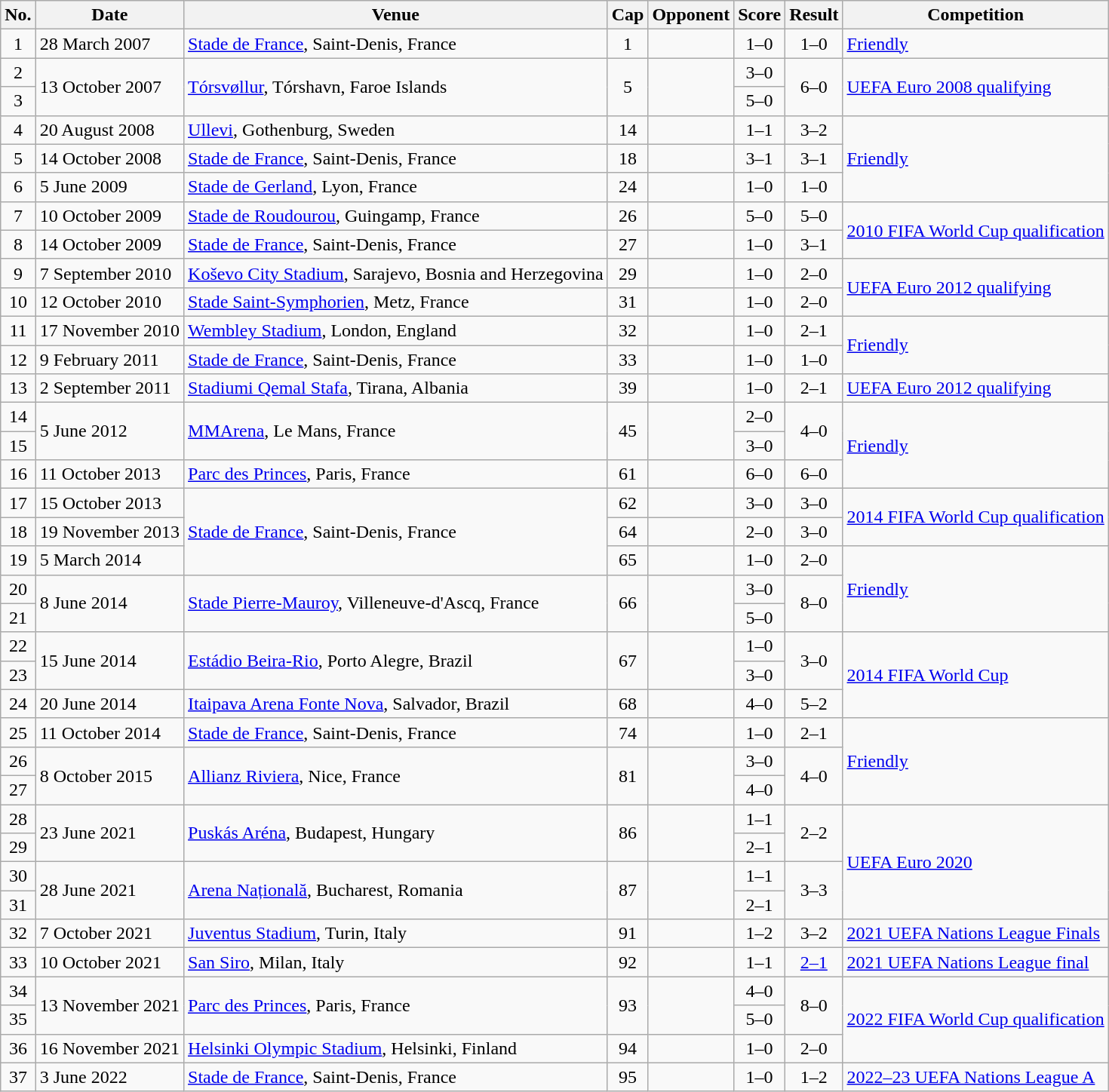<table class="wikitable sortable">
<tr>
<th scope="col">No.</th>
<th scope="col">Date</th>
<th scope="col">Venue</th>
<th scope="col">Cap</th>
<th scope="col">Opponent</th>
<th scope="col">Score</th>
<th scope="col">Result</th>
<th scope="col">Competition</th>
</tr>
<tr>
<td scope="row" style="text-align: center;">1</td>
<td>28 March 2007</td>
<td><a href='#'>Stade de France</a>, Saint-Denis, France</td>
<td style="text-align: center;">1</td>
<td></td>
<td style="text-align: center;">1–0</td>
<td style="text-align: center;">1–0</td>
<td><a href='#'>Friendly</a></td>
</tr>
<tr>
<td scope="row" style="text-align: center;">2</td>
<td rowspan="2">13 October 2007</td>
<td rowspan="2"><a href='#'>Tórsvøllur</a>, Tórshavn, Faroe Islands</td>
<td rowspan="2" style="text-align: center;">5</td>
<td rowspan="2"></td>
<td style="text-align: center;">3–0</td>
<td rowspan="2" style="text-align: center;">6–0</td>
<td rowspan="2"><a href='#'>UEFA Euro 2008 qualifying</a></td>
</tr>
<tr>
<td scope="row" style="text-align: center;">3</td>
<td style="text-align: center;">5–0</td>
</tr>
<tr>
<td scope="row" style="text-align: center;">4</td>
<td>20 August 2008</td>
<td><a href='#'>Ullevi</a>, Gothenburg, Sweden</td>
<td style="text-align: center;">14</td>
<td></td>
<td style="text-align: center;">1–1</td>
<td style="text-align: center;">3–2</td>
<td rowspan="3"><a href='#'>Friendly</a></td>
</tr>
<tr>
<td scope="row" style="text-align: center;">5</td>
<td>14 October 2008</td>
<td><a href='#'>Stade de France</a>, Saint-Denis, France</td>
<td style="text-align: center;">18</td>
<td></td>
<td style="text-align: center;">3–1</td>
<td style="text-align: center;">3–1</td>
</tr>
<tr>
<td scope="row" style="text-align: center;">6</td>
<td>5 June 2009</td>
<td><a href='#'>Stade de Gerland</a>, Lyon, France</td>
<td style="text-align: center;">24</td>
<td></td>
<td style="text-align: center;">1–0</td>
<td style="text-align: center;">1–0</td>
</tr>
<tr>
<td scope="row" style="text-align: center;">7</td>
<td>10 October 2009</td>
<td><a href='#'>Stade de Roudourou</a>, Guingamp, France</td>
<td style="text-align: center;">26</td>
<td></td>
<td style="text-align: center;">5–0</td>
<td style="text-align: center;">5–0</td>
<td rowspan="2"><a href='#'>2010 FIFA World Cup qualification</a></td>
</tr>
<tr>
<td scope="row" style="text-align: center;">8</td>
<td>14 October 2009</td>
<td><a href='#'>Stade de France</a>, Saint-Denis, France</td>
<td style="text-align: center;">27</td>
<td></td>
<td style="text-align: center;">1–0</td>
<td style="text-align: center;">3–1</td>
</tr>
<tr>
<td scope="row" style="text-align: center;">9</td>
<td>7 September 2010</td>
<td><a href='#'>Koševo City Stadium</a>, Sarajevo, Bosnia and Herzegovina</td>
<td style="text-align: center;">29</td>
<td></td>
<td style="text-align: center;">1–0</td>
<td style="text-align: center;">2–0</td>
<td rowspan="2"><a href='#'>UEFA Euro 2012 qualifying</a></td>
</tr>
<tr>
<td scope="row" style="text-align: center;">10</td>
<td>12 October 2010</td>
<td><a href='#'>Stade Saint-Symphorien</a>, Metz, France</td>
<td style="text-align: center;">31</td>
<td></td>
<td style="text-align: center;">1–0</td>
<td style="text-align: center;">2–0</td>
</tr>
<tr>
<td scope="row" style="text-align: center;">11</td>
<td>17 November 2010</td>
<td><a href='#'>Wembley Stadium</a>, London, England</td>
<td style="text-align: center;">32</td>
<td></td>
<td style="text-align: center;">1–0</td>
<td style="text-align: center;">2–1</td>
<td rowspan="2"><a href='#'>Friendly</a></td>
</tr>
<tr>
<td scope="row" style="text-align: center;">12</td>
<td>9 February 2011</td>
<td><a href='#'>Stade de France</a>, Saint-Denis, France</td>
<td style="text-align: center;">33</td>
<td></td>
<td style="text-align: center;">1–0</td>
<td style="text-align: center;">1–0</td>
</tr>
<tr>
<td scope="row" style="text-align: center;">13</td>
<td>2 September 2011</td>
<td><a href='#'>Stadiumi Qemal Stafa</a>, Tirana, Albania</td>
<td style="text-align: center;">39</td>
<td></td>
<td style="text-align: center;">1–0</td>
<td style="text-align: center;">2–1</td>
<td><a href='#'>UEFA Euro 2012 qualifying</a></td>
</tr>
<tr>
<td scope="row" style="text-align: center;">14</td>
<td rowspan="2">5 June 2012</td>
<td rowspan="2"><a href='#'>MMArena</a>, Le Mans, France</td>
<td rowspan="2" style="text-align: center;">45</td>
<td rowspan="2"></td>
<td style="text-align: center;">2–0</td>
<td rowspan="2" style="text-align: center;">4–0</td>
<td rowspan="3"><a href='#'>Friendly</a></td>
</tr>
<tr>
<td scope="row" style="text-align: center;">15</td>
<td style="text-align: center;">3–0</td>
</tr>
<tr>
<td scope="row" style="text-align: center;">16</td>
<td>11 October 2013</td>
<td><a href='#'>Parc des Princes</a>, Paris, France</td>
<td style="text-align: center;">61</td>
<td></td>
<td style="text-align: center;">6–0</td>
<td style="text-align: center;">6–0</td>
</tr>
<tr>
<td scope="row" style="text-align: center;">17</td>
<td>15 October 2013</td>
<td rowspan="3"><a href='#'>Stade de France</a>, Saint-Denis, France</td>
<td style="text-align: center;">62</td>
<td></td>
<td style="text-align: center;">3–0</td>
<td style="text-align: center;">3–0</td>
<td rowspan="2"><a href='#'>2014 FIFA World Cup qualification</a></td>
</tr>
<tr>
<td scope="row" style="text-align: center;">18</td>
<td>19 November 2013</td>
<td style="text-align: center;">64</td>
<td></td>
<td style="text-align: center;">2–0</td>
<td style="text-align: center;">3–0</td>
</tr>
<tr>
<td scope="row" style="text-align: center;">19</td>
<td>5 March 2014</td>
<td style="text-align: center;">65</td>
<td></td>
<td style="text-align: center;">1–0</td>
<td style="text-align: center;">2–0</td>
<td rowspan="3"><a href='#'>Friendly</a></td>
</tr>
<tr>
<td scope="row" style="text-align: center;">20</td>
<td rowspan="2">8 June 2014</td>
<td rowspan="2"><a href='#'>Stade Pierre-Mauroy</a>, Villeneuve-d'Ascq, France</td>
<td rowspan="2" style="text-align: center;">66</td>
<td rowspan="2"></td>
<td style="text-align: center;">3–0</td>
<td rowspan="2" style="text-align: center;">8–0</td>
</tr>
<tr>
<td scope="row" style="text-align: center;">21</td>
<td style="text-align: center;">5–0</td>
</tr>
<tr>
<td scope="row" style="text-align: center;">22</td>
<td rowspan="2">15 June 2014</td>
<td rowspan="2"><a href='#'>Estádio Beira-Rio</a>, Porto Alegre, Brazil</td>
<td rowspan="2" style="text-align: center;">67</td>
<td rowspan="2"></td>
<td style="text-align: center;">1–0</td>
<td rowspan="2" style="text-align: center;">3–0</td>
<td rowspan="3"><a href='#'>2014 FIFA World Cup</a></td>
</tr>
<tr>
<td scope="row" style="text-align: center;">23</td>
<td style="text-align: center;">3–0</td>
</tr>
<tr>
<td scope="row" style="text-align: center;">24</td>
<td>20 June 2014</td>
<td><a href='#'>Itaipava Arena Fonte Nova</a>, Salvador, Brazil</td>
<td style="text-align: center;">68</td>
<td></td>
<td style="text-align: center;">4–0</td>
<td style="text-align: center;">5–2</td>
</tr>
<tr>
<td scope="row" style="text-align: center;">25</td>
<td>11 October 2014</td>
<td><a href='#'>Stade de France</a>, Saint-Denis, France</td>
<td style="text-align: center;">74</td>
<td></td>
<td style="text-align: center;">1–0</td>
<td style="text-align: center;">2–1</td>
<td rowspan="3"><a href='#'>Friendly</a></td>
</tr>
<tr>
<td scope="row" style="text-align: center;">26</td>
<td rowspan="2">8 October 2015</td>
<td rowspan="2"><a href='#'>Allianz Riviera</a>, Nice, France</td>
<td rowspan="2" style="text-align: center;">81</td>
<td rowspan="2"></td>
<td style="text-align: center;">3–0</td>
<td rowspan="2" style="text-align: center;">4–0</td>
</tr>
<tr>
<td scope="row" style="text-align: center;">27</td>
<td style="text-align: center;">4–0</td>
</tr>
<tr>
<td scope="row" style="text-align: center;">28</td>
<td rowspan="2">23 June 2021</td>
<td rowspan="2"><a href='#'>Puskás Aréna</a>, Budapest, Hungary</td>
<td rowspan="2" style="text-align: center;">86</td>
<td rowspan="2"></td>
<td style="text-align: center;">1–1</td>
<td rowspan="2" style="text-align: center;">2–2</td>
<td rowspan="4"><a href='#'>UEFA Euro 2020</a></td>
</tr>
<tr>
<td scope="row" style="text-align: center;">29</td>
<td style="text-align: center;">2–1</td>
</tr>
<tr>
<td scope="row" style="text-align: center;">30</td>
<td rowspan="2">28 June 2021</td>
<td rowspan="2"><a href='#'>Arena Națională</a>, Bucharest, Romania</td>
<td rowspan="2" style="text-align: center;">87</td>
<td rowspan="2"></td>
<td style="text-align: center;">1–1</td>
<td rowspan="2" style="text-align: center;">3–3 </td>
</tr>
<tr>
<td scope="row" style="text-align: center;">31</td>
<td style="text-align: center;">2–1</td>
</tr>
<tr>
<td scope="row" style="text-align: center;">32</td>
<td>7 October 2021</td>
<td><a href='#'>Juventus Stadium</a>, Turin, Italy</td>
<td style="text-align: center;">91</td>
<td></td>
<td style="text-align: center;">1–2</td>
<td style="text-align: center;">3–2</td>
<td><a href='#'>2021 UEFA Nations League Finals</a></td>
</tr>
<tr>
<td scope="row" style="text-align: center;">33</td>
<td>10 October 2021</td>
<td><a href='#'>San Siro</a>, Milan, Italy</td>
<td style="text-align: center;">92</td>
<td></td>
<td style="text-align: center;">1–1</td>
<td style="text-align: center;"><a href='#'>2–1</a></td>
<td><a href='#'>2021 UEFA Nations League final</a></td>
</tr>
<tr>
<td scope="row" style="text-align: center;">34</td>
<td rowspan="2">13 November 2021</td>
<td rowspan="2"><a href='#'>Parc des Princes</a>, Paris, France</td>
<td rowspan="2" style="text-align: center;">93</td>
<td rowspan="2"></td>
<td style="text-align: center;">4–0</td>
<td rowspan="2" style="text-align: center;">8–0</td>
<td rowspan="3"><a href='#'>2022 FIFA World Cup qualification</a></td>
</tr>
<tr>
<td scope="row" style="text-align: center;">35</td>
<td style="text-align: center;">5–0</td>
</tr>
<tr>
<td scope="row" style="text-align: center;">36</td>
<td>16 November 2021</td>
<td><a href='#'>Helsinki Olympic Stadium</a>, Helsinki, Finland</td>
<td style="text-align: center;">94</td>
<td></td>
<td style="text-align: center;">1–0</td>
<td style="text-align: center;">2–0</td>
</tr>
<tr>
<td scope="row" style="text-align: center;">37</td>
<td>3 June 2022</td>
<td><a href='#'>Stade de France</a>, Saint-Denis, France</td>
<td style="text-align: center;">95</td>
<td></td>
<td style="text-align: center;">1–0</td>
<td style="text-align: center;">1–2</td>
<td><a href='#'>2022–23 UEFA Nations League A</a></td>
</tr>
</table>
